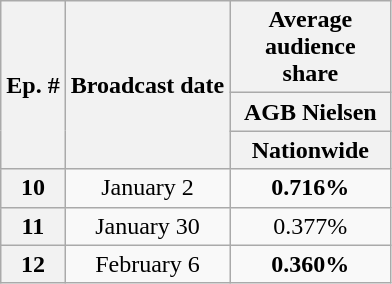<table class="wikitable" style="text-align:center">
<tr>
<th rowspan="3">Ep. #</th>
<th rowspan="3">Broadcast date</th>
<th>Average audience share</th>
</tr>
<tr>
<th colspan="1">AGB Nielsen<br></th>
</tr>
<tr>
<th width=100>Nationwide</th>
</tr>
<tr>
<th>10</th>
<td>January 2</td>
<td><span><strong>0.716%</strong></span></td>
</tr>
<tr>
<th>11</th>
<td>January 30</td>
<td>0.377%</td>
</tr>
<tr>
<th>12</th>
<td>February 6</td>
<td><span><strong>0.360%</strong></span></td>
</tr>
</table>
